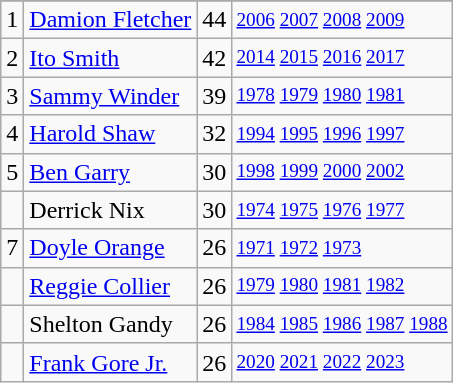<table class="wikitable">
<tr>
</tr>
<tr>
<td>1</td>
<td><a href='#'>Damion Fletcher</a></td>
<td>44</td>
<td style="font-size:80%;"><a href='#'>2006</a> <a href='#'>2007</a> <a href='#'>2008</a> <a href='#'>2009</a></td>
</tr>
<tr>
<td>2</td>
<td><a href='#'>Ito Smith</a></td>
<td>42</td>
<td style="font-size:80%;"><a href='#'>2014</a> <a href='#'>2015</a> <a href='#'>2016</a> <a href='#'>2017</a></td>
</tr>
<tr>
<td>3</td>
<td><a href='#'>Sammy Winder</a></td>
<td>39</td>
<td style="font-size:80%;"><a href='#'>1978</a> <a href='#'>1979</a> <a href='#'>1980</a> <a href='#'>1981</a></td>
</tr>
<tr>
<td>4</td>
<td><a href='#'>Harold Shaw</a></td>
<td>32</td>
<td style="font-size:80%;"><a href='#'>1994</a> <a href='#'>1995</a> <a href='#'>1996</a> <a href='#'>1997</a></td>
</tr>
<tr>
<td>5</td>
<td><a href='#'>Ben Garry</a></td>
<td>30</td>
<td style="font-size:80%;"><a href='#'>1998</a> <a href='#'>1999</a> <a href='#'>2000</a> <a href='#'>2002</a></td>
</tr>
<tr>
<td></td>
<td>Derrick Nix</td>
<td>30</td>
<td style="font-size:80%;"><a href='#'>1974</a> <a href='#'>1975</a> <a href='#'>1976</a> <a href='#'>1977</a></td>
</tr>
<tr>
<td>7</td>
<td><a href='#'>Doyle Orange</a></td>
<td>26</td>
<td style="font-size:80%;"><a href='#'>1971</a> <a href='#'>1972</a> <a href='#'>1973</a></td>
</tr>
<tr>
<td></td>
<td><a href='#'>Reggie Collier</a></td>
<td>26</td>
<td style="font-size:80%;"><a href='#'>1979</a> <a href='#'>1980</a> <a href='#'>1981</a> <a href='#'>1982</a></td>
</tr>
<tr>
<td></td>
<td>Shelton Gandy</td>
<td>26</td>
<td style="font-size:80%;"><a href='#'>1984</a> <a href='#'>1985</a> <a href='#'>1986</a> <a href='#'>1987</a> <a href='#'>1988</a></td>
</tr>
<tr>
<td></td>
<td><a href='#'>Frank Gore Jr.</a></td>
<td>26</td>
<td style="font-size:80%;"><a href='#'>2020</a> <a href='#'>2021</a> <a href='#'>2022</a> <a href='#'>2023</a></td>
</tr>
</table>
